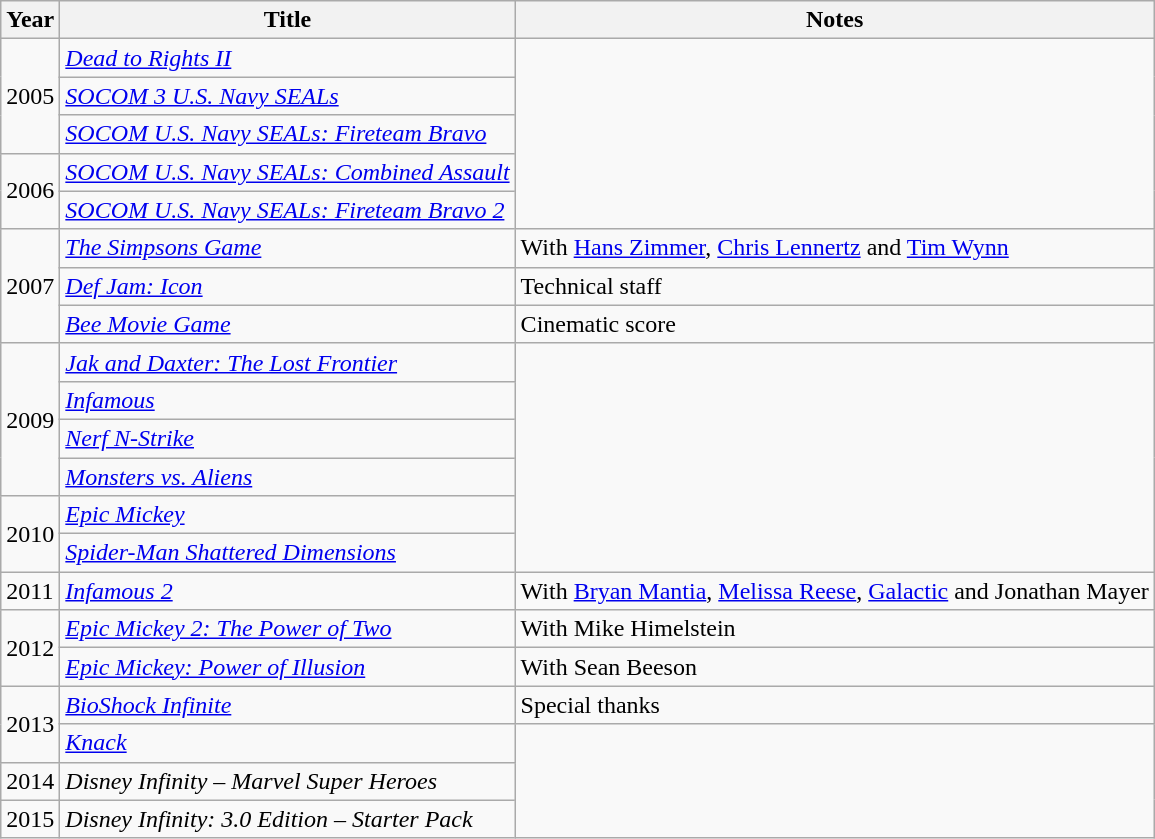<table class="wikitable sortable" width="auto">
<tr>
<th>Year</th>
<th>Title</th>
<th>Notes</th>
</tr>
<tr>
<td rowspan="3">2005</td>
<td><em><a href='#'>Dead to Rights II</a></em></td>
<td rowspan="5"></td>
</tr>
<tr>
<td><em><a href='#'>SOCOM 3 U.S. Navy SEALs</a></em></td>
</tr>
<tr>
<td><em><a href='#'>SOCOM U.S. Navy SEALs: Fireteam Bravo</a></em></td>
</tr>
<tr>
<td rowspan="2">2006</td>
<td><em><a href='#'>SOCOM U.S. Navy SEALs: Combined Assault</a></em></td>
</tr>
<tr>
<td><em><a href='#'>SOCOM U.S. Navy SEALs: Fireteam Bravo 2</a></em></td>
</tr>
<tr>
<td rowspan="3">2007</td>
<td><em><a href='#'>The Simpsons Game</a></em></td>
<td>With <a href='#'>Hans Zimmer</a>, <a href='#'>Chris Lennertz</a> and <a href='#'>Tim Wynn</a></td>
</tr>
<tr>
<td><em><a href='#'>Def Jam: Icon</a></em></td>
<td>Technical staff</td>
</tr>
<tr>
<td><em><a href='#'>Bee Movie Game</a></em></td>
<td>Cinematic score</td>
</tr>
<tr>
<td rowspan="4">2009</td>
<td><em><a href='#'>Jak and Daxter: The Lost Frontier</a></em></td>
<td rowspan="6"></td>
</tr>
<tr>
<td><em><a href='#'>Infamous</a></em></td>
</tr>
<tr>
<td><em><a href='#'>Nerf N-Strike</a></em></td>
</tr>
<tr>
<td><em><a href='#'>Monsters vs. Aliens</a></em></td>
</tr>
<tr>
<td rowspan="2">2010</td>
<td><em><a href='#'>Epic Mickey</a></em></td>
</tr>
<tr>
<td><em><a href='#'>Spider-Man Shattered Dimensions</a></em></td>
</tr>
<tr>
<td>2011</td>
<td><em><a href='#'>Infamous 2</a></em></td>
<td>With <a href='#'>Bryan Mantia</a>, <a href='#'>Melissa Reese</a>, <a href='#'>Galactic</a> and Jonathan Mayer</td>
</tr>
<tr>
<td rowspan="2">2012</td>
<td><em><a href='#'>Epic Mickey 2: The Power of Two</a></em></td>
<td>With Mike Himelstein</td>
</tr>
<tr>
<td><em><a href='#'>Epic Mickey: Power of Illusion</a></em></td>
<td>With Sean Beeson</td>
</tr>
<tr>
<td rowspan="2">2013</td>
<td><em><a href='#'>BioShock Infinite</a></em></td>
<td>Special thanks</td>
</tr>
<tr>
<td><em><a href='#'>Knack</a></em></td>
<td rowspan="3"></td>
</tr>
<tr>
<td>2014</td>
<td><em>Disney Infinity – Marvel Super Heroes</em></td>
</tr>
<tr>
<td>2015</td>
<td><em>Disney Infinity: 3.0 Edition – Starter Pack</em></td>
</tr>
</table>
